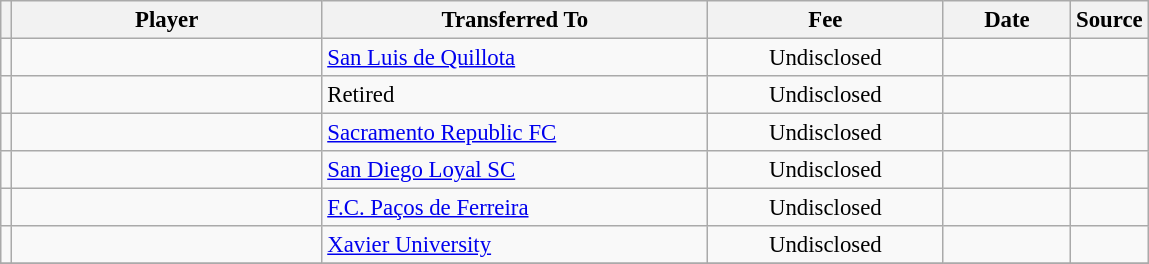<table class="wikitable plainrowheaders sortable" style="font-size:95%">
<tr>
<th></th>
<th scope="col" style="width:200px;">Player</th>
<th scope="col" style="width:250px;">Transferred To</th>
<th scope="col" style="width:150px;">Fee</th>
<th scope="col" style="width:78px;">Date</th>
<th>Source</th>
</tr>
<tr>
<td align=center></td>
<td></td>
<td> <a href='#'>San Luis de Quillota</a></td>
<td align=center>Undisclosed</td>
<td align=center></td>
<td align=center></td>
</tr>
<tr>
<td align=center></td>
<td></td>
<td>Retired</td>
<td align=center>Undisclosed</td>
<td align=center></td>
<td align=center></td>
</tr>
<tr>
<td align=center></td>
<td></td>
<td> <a href='#'>Sacramento Republic FC</a></td>
<td align=center>Undisclosed</td>
<td align=center></td>
<td align=center></td>
</tr>
<tr>
<td align=center></td>
<td></td>
<td> <a href='#'>San Diego Loyal SC</a></td>
<td align=center>Undisclosed</td>
<td align=center></td>
<td align=center></td>
</tr>
<tr>
<td align=center></td>
<td></td>
<td> <a href='#'>F.C. Paços de Ferreira</a></td>
<td align=center>Undisclosed</td>
<td align=center></td>
<td align=center></td>
</tr>
<tr>
<td align=center></td>
<td></td>
<td> <a href='#'>Xavier University</a></td>
<td align=center>Undisclosed</td>
<td align=center></td>
<td align=center></td>
</tr>
<tr>
</tr>
</table>
